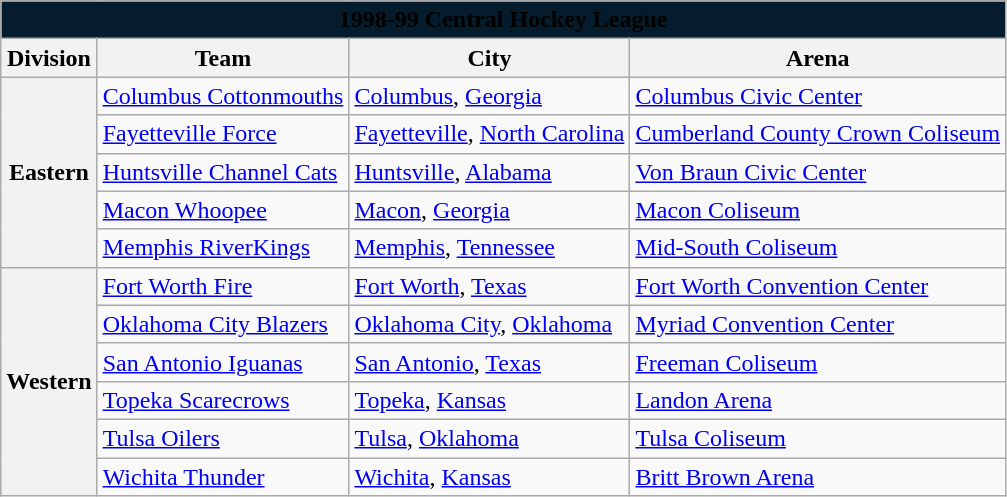<table class="wikitable" style="width:auto">
<tr>
<td bgcolor="#051C2C" align="center" colspan="5"><strong><span>1998-99 Central Hockey League</span></strong></td>
</tr>
<tr>
<th>Division</th>
<th>Team</th>
<th>City</th>
<th>Arena</th>
</tr>
<tr>
<th rowspan="5">Eastern</th>
<td><a href='#'>Columbus Cottonmouths</a></td>
<td><a href='#'>Columbus</a>, <a href='#'>Georgia</a></td>
<td><a href='#'>Columbus Civic Center</a></td>
</tr>
<tr>
<td><a href='#'>Fayetteville Force</a></td>
<td><a href='#'>Fayetteville</a>, <a href='#'>North Carolina</a></td>
<td><a href='#'>Cumberland County Crown Coliseum</a></td>
</tr>
<tr>
<td><a href='#'>Huntsville Channel Cats</a></td>
<td><a href='#'>Huntsville</a>, <a href='#'>Alabama</a></td>
<td><a href='#'>Von Braun Civic Center</a></td>
</tr>
<tr>
<td><a href='#'>Macon Whoopee</a></td>
<td><a href='#'>Macon</a>, <a href='#'>Georgia</a></td>
<td><a href='#'>Macon Coliseum</a></td>
</tr>
<tr>
<td><a href='#'>Memphis RiverKings</a></td>
<td><a href='#'>Memphis</a>, <a href='#'>Tennessee</a></td>
<td><a href='#'>Mid-South Coliseum</a></td>
</tr>
<tr>
<th rowspan="6">Western</th>
<td><a href='#'>Fort Worth Fire</a></td>
<td><a href='#'>Fort Worth</a>, <a href='#'>Texas</a></td>
<td><a href='#'>Fort Worth Convention Center</a></td>
</tr>
<tr>
<td><a href='#'>Oklahoma City Blazers</a></td>
<td><a href='#'>Oklahoma City</a>, <a href='#'>Oklahoma</a></td>
<td><a href='#'>Myriad Convention Center</a></td>
</tr>
<tr>
<td><a href='#'>San Antonio Iguanas</a></td>
<td><a href='#'>San Antonio</a>, <a href='#'>Texas</a></td>
<td><a href='#'>Freeman Coliseum</a></td>
</tr>
<tr>
<td><a href='#'>Topeka Scarecrows</a></td>
<td><a href='#'>Topeka</a>, <a href='#'>Kansas</a></td>
<td><a href='#'>Landon Arena</a></td>
</tr>
<tr>
<td><a href='#'>Tulsa Oilers</a></td>
<td><a href='#'>Tulsa</a>, <a href='#'>Oklahoma</a></td>
<td><a href='#'>Tulsa Coliseum</a></td>
</tr>
<tr>
<td><a href='#'>Wichita Thunder</a></td>
<td><a href='#'>Wichita</a>, <a href='#'>Kansas</a></td>
<td><a href='#'>Britt Brown Arena</a></td>
</tr>
</table>
